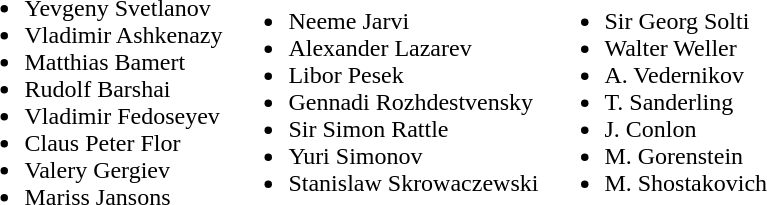<table>
<tr>
<td><br><ul><li>Yevgeny Svetlanov</li><li>Vladimir Ashkenazy</li><li>Matthias Bamert</li><li>Rudolf Barshai</li><li>Vladimir Fedoseyev</li><li>Claus Peter Flor</li><li>Valery Gergiev</li><li>Mariss Jansons</li></ul></td>
<td><br><ul><li>Neeme Jarvi</li><li>Alexander Lazarev</li><li>Libor Pesek</li><li>Gennadi Rozhdestvensky</li><li>Sir Simon Rattle</li><li>Yuri Simonov</li><li>Stanislaw Skrowaczewski</li></ul></td>
<td><br><ul><li>Sir Georg Solti</li><li>Walter Weller</li><li>A. Vedernikov</li><li>T. Sanderling</li><li>J. Conlon</li><li>M. Gorenstein</li><li>M. Shostakovich</li></ul></td>
</tr>
</table>
